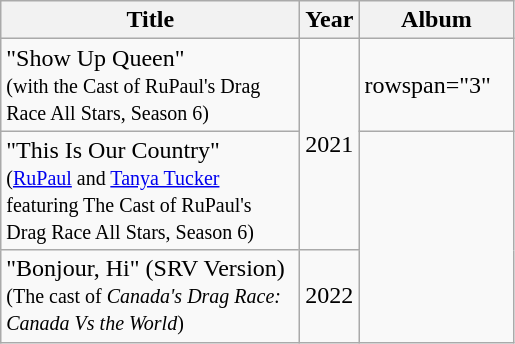<table class="wikitable plainrowheaders sortable" style="text-align:left;">
<tr>
<th scope="col"  style="width:12em;">Title</th>
<th scope="col"  style="width:2em;">Year</th>
<th scope="col"  style="width:6em;">Album</th>
</tr>
<tr>
<td>"Show Up Queen"<br><small>(with the Cast of RuPaul's Drag Race All Stars, Season 6)</small></td>
<td rowspan="2">2021</td>
<td>rowspan="3" </td>
</tr>
<tr>
<td>"This Is Our Country"<br><small>(<a href='#'>RuPaul</a> and <a href='#'>Tanya Tucker</a> featuring The Cast of RuPaul's Drag Race All Stars, Season 6)</small></td>
</tr>
<tr>
<td scope="row">"Bonjour, Hi" (SRV Version)<br><small>(The cast of <em>Canada's Drag Race: Canada Vs the World</em>)</small></td>
<td>2022</td>
</tr>
</table>
